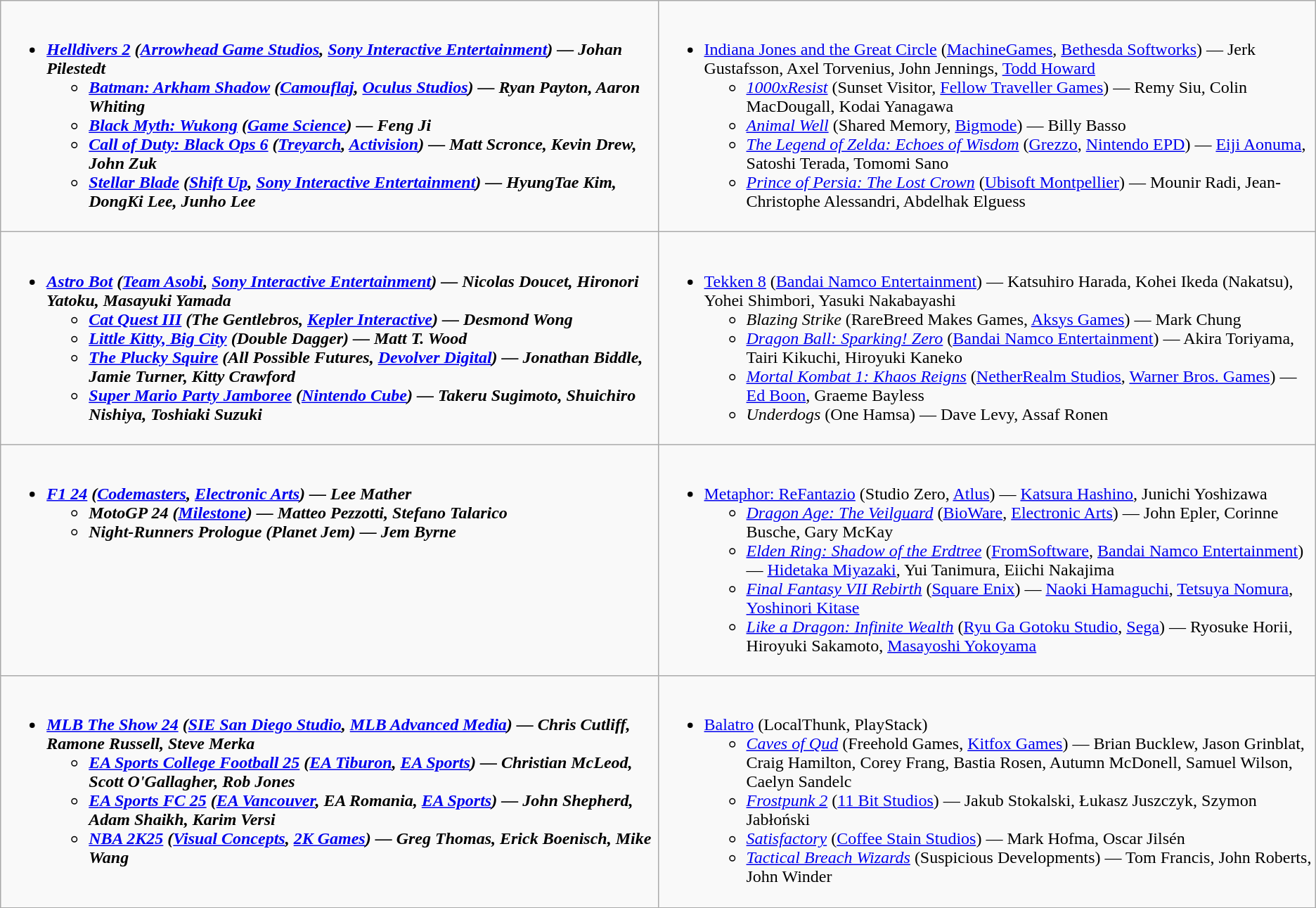<table class="wikitable">
<tr>
<td valign="top" width="50%"><br><ul><li><strong><em><a href='#'>Helldivers 2</a><em> (<a href='#'>Arrowhead Game Studios</a>, <a href='#'>Sony Interactive Entertainment</a>) — Johan Pilestedt<strong><ul><li></em><a href='#'>Batman: Arkham Shadow</a><em> (<a href='#'>Camouflaj</a>, <a href='#'>Oculus Studios</a>) — Ryan Payton, Aaron Whiting</li><li></em><a href='#'>Black Myth: Wukong</a><em> (<a href='#'>Game Science</a>) — Feng Ji</li><li></em><a href='#'>Call of Duty: Black Ops 6</a><em> (<a href='#'>Treyarch</a>, <a href='#'>Activision</a>) — Matt Scronce, Kevin Drew, John Zuk</li><li></em><a href='#'>Stellar Blade</a><em> (<a href='#'>Shift Up</a>, <a href='#'>Sony Interactive Entertainment</a>) — HyungTae Kim, DongKi Lee, Junho Lee</li></ul></li></ul></td>
<td valign="top" width="50%"><br><ul><li></em></strong><a href='#'>Indiana Jones and the Great Circle</a></em> (<a href='#'>MachineGames</a>, <a href='#'>Bethesda Softworks</a>) — Jerk Gustafsson, Axel Torvenius, John Jennings, <a href='#'>Todd Howard</a></strong><ul><li><em><a href='#'>1000xResist</a></em> (Sunset Visitor, <a href='#'>Fellow Traveller Games</a>) — Remy Siu, Colin MacDougall, Kodai Yanagawa</li><li><em><a href='#'>Animal Well</a></em> (Shared Memory, <a href='#'>Bigmode</a>) — Billy Basso</li><li><em><a href='#'>The Legend of Zelda: Echoes of Wisdom</a></em> (<a href='#'>Grezzo</a>, <a href='#'>Nintendo EPD</a>) — <a href='#'>Eiji Aonuma</a>, Satoshi Terada, Tomomi Sano</li><li><em><a href='#'>Prince of Persia: The Lost Crown</a></em> (<a href='#'>Ubisoft Montpellier</a>) — Mounir Radi, Jean-Christophe Alessandri, Abdelhak Elguess</li></ul></li></ul></td>
</tr>
<tr>
<td valign="top" width="50%"><br><ul><li><strong><em><a href='#'>Astro Bot</a><em> (<a href='#'>Team Asobi</a>, <a href='#'>Sony Interactive Entertainment</a>) — Nicolas Doucet, Hironori Yatoku, Masayuki Yamada<strong><ul><li></em><a href='#'>Cat Quest III</a><em> (The Gentlebros, <a href='#'>Kepler Interactive</a>) — Desmond Wong</li><li></em><a href='#'>Little Kitty, Big City</a><em> (Double Dagger) — Matt T. Wood</li><li></em><a href='#'>The Plucky Squire</a><em> (All Possible Futures, <a href='#'>Devolver Digital</a>) — Jonathan Biddle, Jamie Turner, Kitty Crawford</li><li></em><a href='#'>Super Mario Party Jamboree</a><em> (<a href='#'>Nintendo Cube</a>) — Takeru Sugimoto, Shuichiro Nishiya, Toshiaki Suzuki</li></ul></li></ul></td>
<td valign="top" width="50%"><br><ul><li></em></strong><a href='#'>Tekken 8</a></em> (<a href='#'>Bandai Namco Entertainment</a>) — Katsuhiro Harada, Kohei Ikeda (Nakatsu), Yohei Shimbori, Yasuki Nakabayashi</strong><ul><li><em>Blazing Strike</em> (RareBreed Makes Games, <a href='#'>Aksys Games</a>) — Mark Chung</li><li><em><a href='#'>Dragon Ball: Sparking! Zero</a></em> (<a href='#'>Bandai Namco Entertainment</a>) — Akira Toriyama, Tairi Kikuchi, Hiroyuki Kaneko</li><li><em><a href='#'>Mortal Kombat 1: Khaos Reigns</a></em> (<a href='#'>NetherRealm Studios</a>, <a href='#'>Warner Bros. Games</a>) — <a href='#'>Ed Boon</a>, Graeme Bayless</li><li><em>Underdogs</em> (One Hamsa) — Dave Levy, Assaf Ronen</li></ul></li></ul></td>
</tr>
<tr>
<td valign="top" width="50%"><br><ul><li><strong><em><a href='#'>F1 24</a><em> (<a href='#'>Codemasters</a>, <a href='#'>Electronic Arts</a>) — Lee Mather<strong><ul><li></em>MotoGP 24<em> (<a href='#'>Milestone</a>) — Matteo Pezzotti, Stefano Talarico</li><li></em>Night-Runners Prologue<em> (Planet Jem) — Jem Byrne</li></ul></li></ul></td>
<td valign="top" width="50%"><br><ul><li></em></strong><a href='#'>Metaphor: ReFantazio</a></em> (Studio Zero, <a href='#'>Atlus</a>) — <a href='#'>Katsura Hashino</a>, Junichi Yoshizawa</strong><ul><li><em><a href='#'>Dragon Age: The Veilguard</a></em> (<a href='#'>BioWare</a>, <a href='#'>Electronic Arts</a>) — John Epler, Corinne Busche, Gary McKay</li><li><em><a href='#'>Elden Ring: Shadow of the Erdtree</a></em> (<a href='#'>FromSoftware</a>, <a href='#'>Bandai Namco Entertainment</a>) — <a href='#'>Hidetaka Miyazaki</a>, Yui Tanimura, Eiichi Nakajima</li><li><em><a href='#'>Final Fantasy VII Rebirth</a></em> (<a href='#'>Square Enix</a>) — <a href='#'>Naoki Hamaguchi</a>, <a href='#'>Tetsuya Nomura</a>, <a href='#'>Yoshinori Kitase</a></li><li><em><a href='#'>Like a Dragon: Infinite Wealth</a></em> (<a href='#'>Ryu Ga Gotoku Studio</a>, <a href='#'>Sega</a>) — Ryosuke Horii, Hiroyuki Sakamoto, <a href='#'>Masayoshi Yokoyama</a></li></ul></li></ul></td>
</tr>
<tr>
<td valign="top" width="50%"><br><ul><li><strong><em><a href='#'>MLB The Show 24</a><em> (<a href='#'>SIE San Diego Studio</a>, <a href='#'>MLB Advanced Media</a>) — Chris Cutliff, Ramone Russell, Steve Merka<strong><ul><li></em><a href='#'>EA Sports College Football 25</a><em> (<a href='#'>EA Tiburon</a>, <a href='#'>EA Sports</a>) — Christian McLeod, Scott O'Gallagher, Rob Jones</li><li></em><a href='#'>EA Sports FC 25</a><em> (<a href='#'>EA Vancouver</a>, EA Romania, <a href='#'>EA Sports</a>) — John Shepherd, Adam Shaikh, Karim Versi</li><li></em><a href='#'>NBA 2K25</a><em> (<a href='#'>Visual Concepts</a>, <a href='#'>2K Games</a>) — Greg Thomas, Erick Boenisch, Mike Wang</li></ul></li></ul></td>
<td valign="top" width="50%"><br><ul><li></em></strong><a href='#'>Balatro</a></em> (LocalThunk, PlayStack)</strong><ul><li><em><a href='#'>Caves of Qud</a></em> (Freehold Games, <a href='#'>Kitfox Games</a>) — Brian Bucklew, Jason Grinblat, Craig Hamilton, Corey Frang, Bastia Rosen, Autumn McDonell, Samuel Wilson, Caelyn Sandelc</li><li><em><a href='#'>Frostpunk 2</a></em> (<a href='#'>11 Bit Studios</a>) — Jakub Stokalski, Łukasz Juszczyk, Szymon Jabłoński</li><li><em><a href='#'>Satisfactory</a></em> (<a href='#'>Coffee Stain Studios</a>) — Mark Hofma, Oscar Jilsén</li><li><em><a href='#'>Tactical Breach Wizards</a></em> (Suspicious Developments) — Tom Francis, John Roberts, John Winder</li></ul></li></ul></td>
</tr>
</table>
